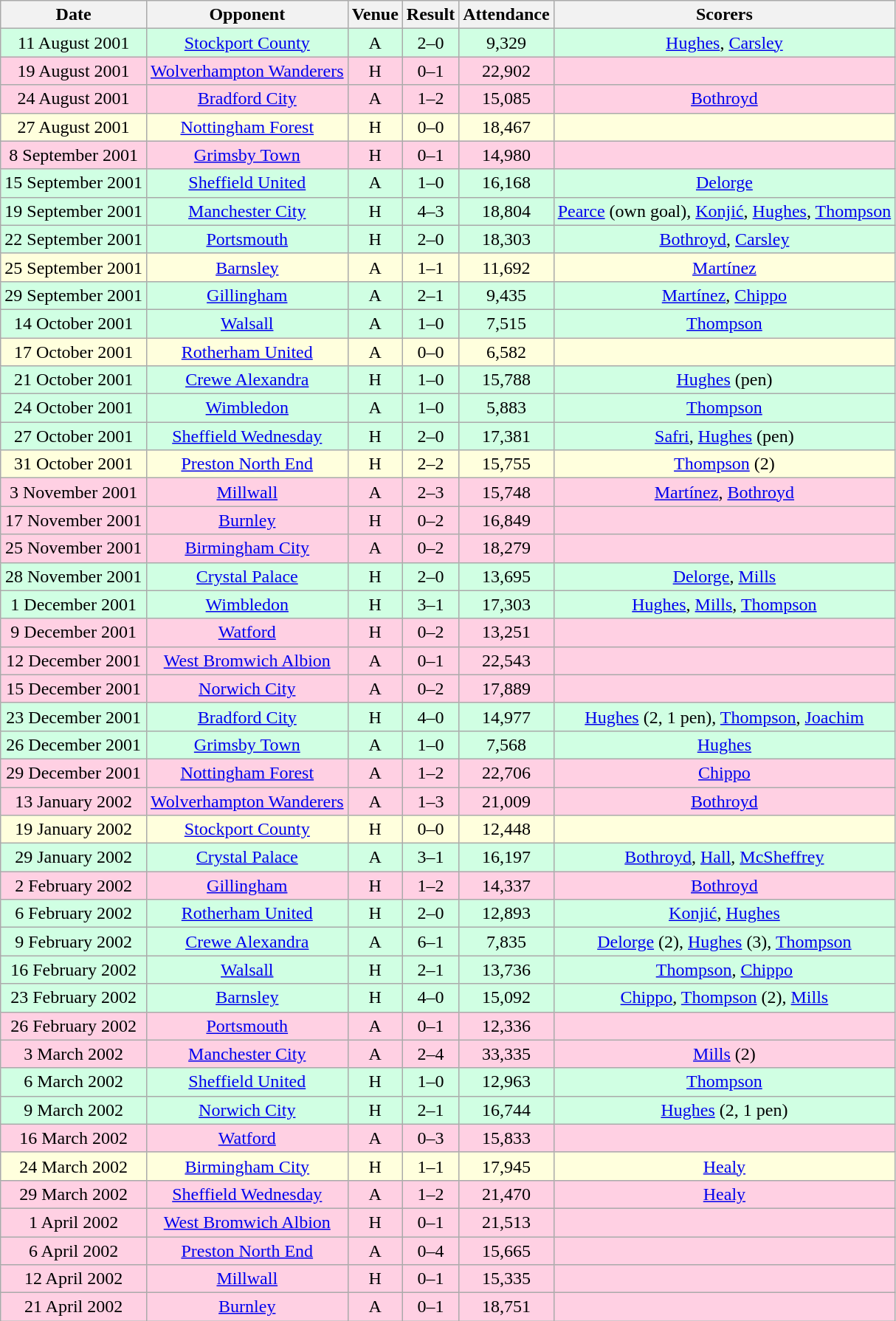<table class="wikitable sortable" style="font-size:100%; text-align:center">
<tr>
<th>Date</th>
<th>Opponent</th>
<th>Venue</th>
<th>Result</th>
<th>Attendance</th>
<th>Scorers</th>
</tr>
<tr style="background-color: #d0ffe3;">
<td>11 August 2001</td>
<td><a href='#'>Stockport County</a></td>
<td>A</td>
<td>2–0</td>
<td>9,329</td>
<td><a href='#'>Hughes</a>, <a href='#'>Carsley</a></td>
</tr>
<tr style="background-color: #ffd0e3;">
<td>19 August 2001</td>
<td><a href='#'>Wolverhampton Wanderers</a></td>
<td>H</td>
<td>0–1</td>
<td>22,902</td>
<td></td>
</tr>
<tr style="background-color: #ffd0e3;">
<td>24 August 2001</td>
<td><a href='#'>Bradford City</a></td>
<td>A</td>
<td>1–2</td>
<td>15,085</td>
<td><a href='#'>Bothroyd</a></td>
</tr>
<tr style="background-color: #ffffdd;">
<td>27 August 2001</td>
<td><a href='#'>Nottingham Forest</a></td>
<td>H</td>
<td>0–0</td>
<td>18,467</td>
<td></td>
</tr>
<tr style="background-color: #ffd0e3;">
<td>8 September 2001</td>
<td><a href='#'>Grimsby Town</a></td>
<td>H</td>
<td>0–1</td>
<td>14,980</td>
<td></td>
</tr>
<tr style="background-color: #d0ffe3;">
<td>15 September 2001</td>
<td><a href='#'>Sheffield United</a></td>
<td>A</td>
<td>1–0</td>
<td>16,168</td>
<td><a href='#'>Delorge</a></td>
</tr>
<tr style="background-color: #d0ffe3;">
<td>19 September 2001</td>
<td><a href='#'>Manchester City</a></td>
<td>H</td>
<td>4–3</td>
<td>18,804</td>
<td><a href='#'>Pearce</a> (own goal), <a href='#'>Konjić</a>, <a href='#'>Hughes</a>, <a href='#'>Thompson</a></td>
</tr>
<tr style="background-color: #d0ffe3;">
<td>22 September 2001</td>
<td><a href='#'>Portsmouth</a></td>
<td>H</td>
<td>2–0</td>
<td>18,303</td>
<td><a href='#'>Bothroyd</a>, <a href='#'>Carsley</a></td>
</tr>
<tr style="background-color: #ffffdd;">
<td>25 September 2001</td>
<td><a href='#'>Barnsley</a></td>
<td>A</td>
<td>1–1</td>
<td>11,692</td>
<td><a href='#'>Martínez</a></td>
</tr>
<tr style="background-color: #d0ffe3;">
<td>29 September 2001</td>
<td><a href='#'>Gillingham</a></td>
<td>A</td>
<td>2–1</td>
<td>9,435</td>
<td><a href='#'>Martínez</a>, <a href='#'>Chippo</a></td>
</tr>
<tr style="background-color: #d0ffe3;">
<td>14 October 2001</td>
<td><a href='#'>Walsall</a></td>
<td>A</td>
<td>1–0</td>
<td>7,515</td>
<td><a href='#'>Thompson</a></td>
</tr>
<tr style="background-color: #ffffdd;">
<td>17 October 2001</td>
<td><a href='#'>Rotherham United</a></td>
<td>A</td>
<td>0–0</td>
<td>6,582</td>
<td></td>
</tr>
<tr style="background-color: #d0ffe3;">
<td>21 October 2001</td>
<td><a href='#'>Crewe Alexandra</a></td>
<td>H</td>
<td>1–0</td>
<td>15,788</td>
<td><a href='#'>Hughes</a> (pen)</td>
</tr>
<tr style="background-color: #d0ffe3;">
<td>24 October 2001</td>
<td><a href='#'>Wimbledon</a></td>
<td>A</td>
<td>1–0</td>
<td>5,883</td>
<td><a href='#'>Thompson</a></td>
</tr>
<tr style="background-color: #d0ffe3;">
<td>27 October 2001</td>
<td><a href='#'>Sheffield Wednesday</a></td>
<td>H</td>
<td>2–0</td>
<td>17,381</td>
<td><a href='#'>Safri</a>, <a href='#'>Hughes</a> (pen)</td>
</tr>
<tr style="background-color: #ffffdd;">
<td>31 October 2001</td>
<td><a href='#'>Preston North End</a></td>
<td>H</td>
<td>2–2</td>
<td>15,755</td>
<td><a href='#'>Thompson</a> (2)</td>
</tr>
<tr style="background-color: #ffd0e3;">
<td>3 November 2001</td>
<td><a href='#'>Millwall</a></td>
<td>A</td>
<td>2–3</td>
<td>15,748</td>
<td><a href='#'>Martínez</a>, <a href='#'>Bothroyd</a></td>
</tr>
<tr style="background-color: #ffd0e3;">
<td>17 November 2001</td>
<td><a href='#'>Burnley</a></td>
<td>H</td>
<td>0–2</td>
<td>16,849</td>
<td></td>
</tr>
<tr style="background-color: #ffd0e3;">
<td>25 November 2001</td>
<td><a href='#'>Birmingham City</a></td>
<td>A</td>
<td>0–2</td>
<td>18,279</td>
<td></td>
</tr>
<tr style="background-color: #d0ffe3;">
<td>28 November 2001</td>
<td><a href='#'>Crystal Palace</a></td>
<td>H</td>
<td>2–0</td>
<td>13,695</td>
<td><a href='#'>Delorge</a>, <a href='#'>Mills</a></td>
</tr>
<tr style="background-color: #d0ffe3;">
<td>1 December 2001</td>
<td><a href='#'>Wimbledon</a></td>
<td>H</td>
<td>3–1</td>
<td>17,303</td>
<td><a href='#'>Hughes</a>, <a href='#'>Mills</a>, <a href='#'>Thompson</a></td>
</tr>
<tr style="background-color: #ffd0e3;">
<td>9 December 2001</td>
<td><a href='#'>Watford</a></td>
<td>H</td>
<td>0–2</td>
<td>13,251</td>
<td></td>
</tr>
<tr style="background-color: #ffd0e3;">
<td>12 December 2001</td>
<td><a href='#'>West Bromwich Albion</a></td>
<td>A</td>
<td>0–1</td>
<td>22,543</td>
<td></td>
</tr>
<tr style="background-color: #ffd0e3;">
<td>15 December 2001</td>
<td><a href='#'>Norwich City</a></td>
<td>A</td>
<td>0–2</td>
<td>17,889</td>
<td></td>
</tr>
<tr style="background-color: #d0ffe3;">
<td>23 December 2001</td>
<td><a href='#'>Bradford City</a></td>
<td>H</td>
<td>4–0</td>
<td>14,977</td>
<td><a href='#'>Hughes</a> (2, 1 pen), <a href='#'>Thompson</a>, <a href='#'>Joachim</a></td>
</tr>
<tr style="background-color: #d0ffe3;">
<td>26 December 2001</td>
<td><a href='#'>Grimsby Town</a></td>
<td>A</td>
<td>1–0</td>
<td>7,568</td>
<td><a href='#'>Hughes</a></td>
</tr>
<tr style="background-color: #ffd0e3;">
<td>29 December 2001</td>
<td><a href='#'>Nottingham Forest</a></td>
<td>A</td>
<td>1–2</td>
<td>22,706</td>
<td><a href='#'>Chippo</a></td>
</tr>
<tr style="background-color: #ffd0e3;">
<td>13 January 2002</td>
<td><a href='#'>Wolverhampton Wanderers</a></td>
<td>A</td>
<td>1–3</td>
<td>21,009</td>
<td><a href='#'>Bothroyd</a></td>
</tr>
<tr style="background-color: #ffffdd;">
<td>19 January 2002</td>
<td><a href='#'>Stockport County</a></td>
<td>H</td>
<td>0–0</td>
<td>12,448</td>
<td></td>
</tr>
<tr style="background-color: #d0ffe3;">
<td>29 January 2002</td>
<td><a href='#'>Crystal Palace</a></td>
<td>A</td>
<td>3–1</td>
<td>16,197</td>
<td><a href='#'>Bothroyd</a>, <a href='#'>Hall</a>, <a href='#'>McSheffrey</a></td>
</tr>
<tr style="background-color: #ffd0e3;">
<td>2 February 2002</td>
<td><a href='#'>Gillingham</a></td>
<td>H</td>
<td>1–2</td>
<td>14,337</td>
<td><a href='#'>Bothroyd</a></td>
</tr>
<tr style="background-color: #d0ffe3;">
<td>6 February 2002</td>
<td><a href='#'>Rotherham United</a></td>
<td>H</td>
<td>2–0</td>
<td>12,893</td>
<td><a href='#'>Konjić</a>, <a href='#'>Hughes</a></td>
</tr>
<tr style="background-color: #d0ffe3;">
<td>9 February 2002</td>
<td><a href='#'>Crewe Alexandra</a></td>
<td>A</td>
<td>6–1</td>
<td>7,835</td>
<td><a href='#'>Delorge</a> (2), <a href='#'>Hughes</a> (3), <a href='#'>Thompson</a></td>
</tr>
<tr style="background-color: #d0ffe3;">
<td>16 February 2002</td>
<td><a href='#'>Walsall</a></td>
<td>H</td>
<td>2–1</td>
<td>13,736</td>
<td><a href='#'>Thompson</a>, <a href='#'>Chippo</a></td>
</tr>
<tr style="background-color: #d0ffe3;">
<td>23 February 2002</td>
<td><a href='#'>Barnsley</a></td>
<td>H</td>
<td>4–0</td>
<td>15,092</td>
<td><a href='#'>Chippo</a>, <a href='#'>Thompson</a> (2), <a href='#'>Mills</a></td>
</tr>
<tr style="background-color: #ffd0e3;">
<td>26 February 2002</td>
<td><a href='#'>Portsmouth</a></td>
<td>A</td>
<td>0–1</td>
<td>12,336</td>
<td></td>
</tr>
<tr style="background-color: #ffd0e3;">
<td>3 March 2002</td>
<td><a href='#'>Manchester City</a></td>
<td>A</td>
<td>2–4</td>
<td>33,335</td>
<td><a href='#'>Mills</a> (2)</td>
</tr>
<tr style="background-color: #d0ffe3;">
<td>6 March 2002</td>
<td><a href='#'>Sheffield United</a></td>
<td>H</td>
<td>1–0</td>
<td>12,963</td>
<td><a href='#'>Thompson</a></td>
</tr>
<tr style="background-color: #d0ffe3;">
<td>9 March 2002</td>
<td><a href='#'>Norwich City</a></td>
<td>H</td>
<td>2–1</td>
<td>16,744</td>
<td><a href='#'>Hughes</a> (2, 1 pen)</td>
</tr>
<tr style="background-color: #ffd0e3;">
<td>16 March 2002</td>
<td><a href='#'>Watford</a></td>
<td>A</td>
<td>0–3</td>
<td>15,833</td>
<td></td>
</tr>
<tr style="background-color: #ffffdd;">
<td>24 March 2002</td>
<td><a href='#'>Birmingham City</a></td>
<td>H</td>
<td>1–1</td>
<td>17,945</td>
<td><a href='#'>Healy</a></td>
</tr>
<tr style="background-color: #ffd0e3;">
<td>29 March 2002</td>
<td><a href='#'>Sheffield Wednesday</a></td>
<td>A</td>
<td>1–2</td>
<td>21,470</td>
<td><a href='#'>Healy</a></td>
</tr>
<tr style="background-color: #ffd0e3;">
<td>1 April 2002</td>
<td><a href='#'>West Bromwich Albion</a></td>
<td>H</td>
<td>0–1</td>
<td>21,513</td>
<td></td>
</tr>
<tr style="background-color: #ffd0e3;">
<td>6 April 2002</td>
<td><a href='#'>Preston North End</a></td>
<td>A</td>
<td>0–4</td>
<td>15,665</td>
<td></td>
</tr>
<tr style="background-color: #ffd0e3;">
<td>12 April 2002</td>
<td><a href='#'>Millwall</a></td>
<td>H</td>
<td>0–1</td>
<td>15,335</td>
<td></td>
</tr>
<tr style="background-color: #ffd0e3;">
<td>21 April 2002</td>
<td><a href='#'>Burnley</a></td>
<td>A</td>
<td>0–1</td>
<td>18,751</td>
<td></td>
</tr>
</table>
